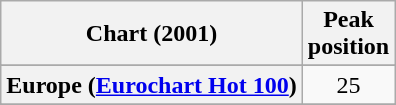<table class="wikitable sortable plainrowheaders" style="text-align:center">
<tr>
<th scope="col">Chart (2001)</th>
<th scope="col">Peak<br>position</th>
</tr>
<tr>
</tr>
<tr>
<th scope="row">Europe (<a href='#'>Eurochart Hot 100</a>)</th>
<td>25</td>
</tr>
<tr>
</tr>
<tr>
</tr>
<tr>
</tr>
<tr>
</tr>
<tr>
</tr>
<tr>
</tr>
<tr>
</tr>
<tr>
</tr>
</table>
